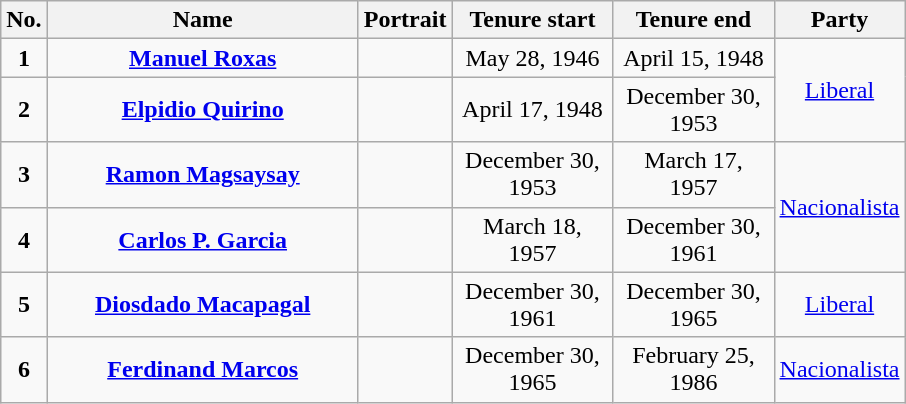<table class="wikitable" style="text-align:center" |>
<tr>
<th>No.</th>
<th width="200px">Name</th>
<th>Portrait</th>
<th width="100px">Tenure start</th>
<th width="100px">Tenure end</th>
<th><strong>Party</strong></th>
</tr>
<tr>
<td><strong>1</strong></td>
<td><strong><a href='#'>Manuel Roxas</a></strong><br></td>
<td></td>
<td>May 28, 1946</td>
<td>April 15, 1948</td>
<td rowspan="2"><a href='#'>Liberal</a></td>
</tr>
<tr>
<td><strong>2</strong></td>
<td><strong><a href='#'>Elpidio Quirino</a></strong><br></td>
<td></td>
<td>April 17, 1948</td>
<td>December 30, 1953</td>
</tr>
<tr>
<td><strong>3</strong></td>
<td><strong><a href='#'>Ramon Magsaysay</a></strong><br></td>
<td></td>
<td>December 30, 1953</td>
<td>March 17, 1957</td>
<td rowspan="2"><a href='#'>Nacionalista</a></td>
</tr>
<tr>
<td><strong>4</strong></td>
<td><strong><a href='#'>Carlos P. Garcia</a></strong><br></td>
<td></td>
<td>March 18, 1957</td>
<td>December 30, 1961</td>
</tr>
<tr>
<td><strong>5</strong></td>
<td><strong><a href='#'>Diosdado Macapagal</a></strong><br></td>
<td></td>
<td>December 30, 1961</td>
<td>December 30, 1965</td>
<td><a href='#'>Liberal</a></td>
</tr>
<tr>
<td><strong>6</strong></td>
<td><strong><a href='#'>Ferdinand Marcos</a></strong><br></td>
<td></td>
<td>December 30, 1965</td>
<td>February 25, 1986</td>
<td><a href='#'>Nacionalista</a></td>
</tr>
</table>
